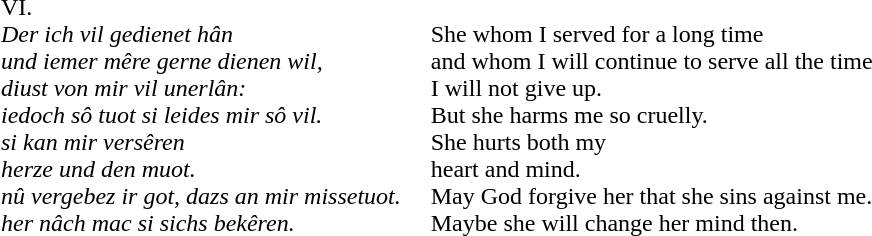<table border="0" cellpadding="10" cellspacing="0">
<tr>
<td><br>VI.<br>
<em>Der ich vil gedienet hân <br>und iemer mêre gerne dienen wil, <br>diust von mir vil unerlân: <br>iedoch sô tuot si leides mir sô vil. <br>si kan mir versêren <br>herze und den muot. <br>nû vergebez ir got, dazs an mir missetuot. <br>her nâch mac si sichs bekêren.</em></td>
<td><br><br>
She whom I served for a long time <br>and whom I will continue to serve all the time <br>I will not give up. <br>But she harms me so cruelly. <br>She hurts both my <br>heart and mind. <br>May God forgive her that she sins against me. <br>Maybe she will change her mind then.</td>
</tr>
<tr>
</tr>
</table>
